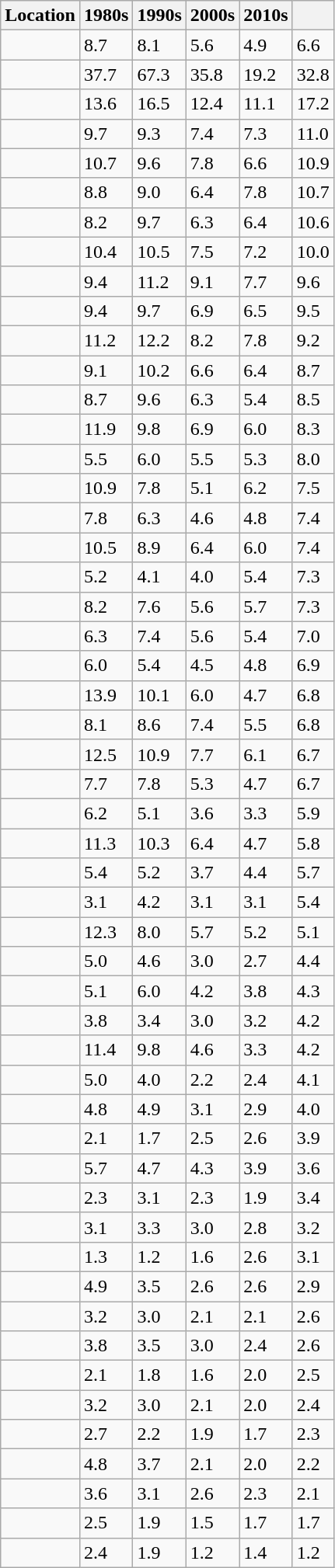<table class="wikitable sortable static-row-numbers sort-under col1left sticky-table-head sticky-table-col1 mw-datatable" >
<tr>
<th>Location</th>
<th>1980s</th>
<th>1990s</th>
<th>2000s</th>
<th>2010s</th>
<th></th>
</tr>
<tr class=static-row-numbers-norank>
<td></td>
<td>8.7</td>
<td>8.1</td>
<td>5.6</td>
<td>4.9</td>
<td>6.6</td>
</tr>
<tr class=static-row-numbers-norank>
<td></td>
<td>37.7</td>
<td>67.3</td>
<td>35.8</td>
<td>19.2</td>
<td>32.8</td>
</tr>
<tr>
<td></td>
<td>13.6</td>
<td>16.5</td>
<td>12.4</td>
<td>11.1</td>
<td>17.2</td>
</tr>
<tr>
<td></td>
<td>9.7</td>
<td>9.3</td>
<td>7.4</td>
<td>7.3</td>
<td>11.0</td>
</tr>
<tr>
<td></td>
<td>10.7</td>
<td>9.6</td>
<td>7.8</td>
<td>6.6</td>
<td>10.9</td>
</tr>
<tr>
<td></td>
<td>8.8</td>
<td>9.0</td>
<td>6.4</td>
<td>7.8</td>
<td>10.7</td>
</tr>
<tr>
<td></td>
<td>8.2</td>
<td>9.7</td>
<td>6.3</td>
<td>6.4</td>
<td>10.6</td>
</tr>
<tr>
<td></td>
<td>10.4</td>
<td>10.5</td>
<td>7.5</td>
<td>7.2</td>
<td>10.0</td>
</tr>
<tr>
<td></td>
<td>9.4</td>
<td>11.2</td>
<td>9.1</td>
<td>7.7</td>
<td>9.6</td>
</tr>
<tr>
<td></td>
<td>9.4</td>
<td>9.7</td>
<td>6.9</td>
<td>6.5</td>
<td>9.5</td>
</tr>
<tr>
<td></td>
<td>11.2</td>
<td>12.2</td>
<td>8.2</td>
<td>7.8</td>
<td>9.2</td>
</tr>
<tr>
<td></td>
<td>9.1</td>
<td>10.2</td>
<td>6.6</td>
<td>6.4</td>
<td>8.7</td>
</tr>
<tr>
<td></td>
<td>8.7</td>
<td>9.6</td>
<td>6.3</td>
<td>5.4</td>
<td>8.5</td>
</tr>
<tr>
<td></td>
<td>11.9</td>
<td>9.8</td>
<td>6.9</td>
<td>6.0</td>
<td>8.3</td>
</tr>
<tr>
<td></td>
<td>5.5</td>
<td>6.0</td>
<td>5.5</td>
<td>5.3</td>
<td>8.0</td>
</tr>
<tr>
<td></td>
<td>10.9</td>
<td>7.8</td>
<td>5.1</td>
<td>6.2</td>
<td>7.5</td>
</tr>
<tr>
<td></td>
<td>7.8</td>
<td>6.3</td>
<td>4.6</td>
<td>4.8</td>
<td>7.4</td>
</tr>
<tr>
<td></td>
<td>10.5</td>
<td>8.9</td>
<td>6.4</td>
<td>6.0</td>
<td>7.4</td>
</tr>
<tr>
<td></td>
<td>5.2</td>
<td>4.1</td>
<td>4.0</td>
<td>5.4</td>
<td>7.3</td>
</tr>
<tr>
<td></td>
<td>8.2</td>
<td>7.6</td>
<td>5.6</td>
<td>5.7</td>
<td>7.3</td>
</tr>
<tr>
<td></td>
<td>6.3</td>
<td>7.4</td>
<td>5.6</td>
<td>5.4</td>
<td>7.0</td>
</tr>
<tr>
<td></td>
<td>6.0</td>
<td>5.4</td>
<td>4.5</td>
<td>4.8</td>
<td>6.9</td>
</tr>
<tr>
<td></td>
<td>13.9</td>
<td>10.1</td>
<td>6.0</td>
<td>4.7</td>
<td>6.8</td>
</tr>
<tr>
<td></td>
<td>8.1</td>
<td>8.6</td>
<td>7.4</td>
<td>5.5</td>
<td>6.8</td>
</tr>
<tr>
<td></td>
<td>12.5</td>
<td>10.9</td>
<td>7.7</td>
<td>6.1</td>
<td>6.7</td>
</tr>
<tr>
<td></td>
<td>7.7</td>
<td>7.8</td>
<td>5.3</td>
<td>4.7</td>
<td>6.7</td>
</tr>
<tr>
<td></td>
<td>6.2</td>
<td>5.1</td>
<td>3.6</td>
<td>3.3</td>
<td>5.9</td>
</tr>
<tr>
<td></td>
<td>11.3</td>
<td>10.3</td>
<td>6.4</td>
<td>4.7</td>
<td>5.8</td>
</tr>
<tr>
<td></td>
<td>5.4</td>
<td>5.2</td>
<td>3.7</td>
<td>4.4</td>
<td>5.7</td>
</tr>
<tr>
<td></td>
<td>3.1</td>
<td>4.2</td>
<td>3.1</td>
<td>3.1</td>
<td>5.4</td>
</tr>
<tr>
<td></td>
<td>12.3</td>
<td>8.0</td>
<td>5.7</td>
<td>5.2</td>
<td>5.1</td>
</tr>
<tr>
<td></td>
<td>5.0</td>
<td>4.6</td>
<td>3.0</td>
<td>2.7</td>
<td>4.4</td>
</tr>
<tr>
<td></td>
<td>5.1</td>
<td>6.0</td>
<td>4.2</td>
<td>3.8</td>
<td>4.3</td>
</tr>
<tr>
<td></td>
<td>3.8</td>
<td>3.4</td>
<td>3.0</td>
<td>3.2</td>
<td>4.2</td>
</tr>
<tr>
<td></td>
<td>11.4</td>
<td>9.8</td>
<td>4.6</td>
<td>3.3</td>
<td>4.2</td>
</tr>
<tr>
<td></td>
<td>5.0</td>
<td>4.0</td>
<td>2.2</td>
<td>2.4</td>
<td>4.1</td>
</tr>
<tr>
<td></td>
<td>4.8</td>
<td>4.9</td>
<td>3.1</td>
<td>2.9</td>
<td>4.0</td>
</tr>
<tr>
<td></td>
<td>2.1</td>
<td>1.7</td>
<td>2.5</td>
<td>2.6</td>
<td>3.9</td>
</tr>
<tr>
<td></td>
<td>5.7</td>
<td>4.7</td>
<td>4.3</td>
<td>3.9</td>
<td>3.6</td>
</tr>
<tr>
<td></td>
<td>2.3</td>
<td>3.1</td>
<td>2.3</td>
<td>1.9</td>
<td>3.4</td>
</tr>
<tr>
<td></td>
<td>3.1</td>
<td>3.3</td>
<td>3.0</td>
<td>2.8</td>
<td>3.2</td>
</tr>
<tr>
<td></td>
<td>1.3</td>
<td>1.2</td>
<td>1.6</td>
<td>2.6</td>
<td>3.1</td>
</tr>
<tr>
<td></td>
<td>4.9</td>
<td>3.5</td>
<td>2.6</td>
<td>2.6</td>
<td>2.9</td>
</tr>
<tr>
<td></td>
<td>3.2</td>
<td>3.0</td>
<td>2.1</td>
<td>2.1</td>
<td>2.6</td>
</tr>
<tr>
<td></td>
<td>3.8</td>
<td>3.5</td>
<td>3.0</td>
<td>2.4</td>
<td>2.6</td>
</tr>
<tr>
<td></td>
<td>2.1</td>
<td>1.8</td>
<td>1.6</td>
<td>2.0</td>
<td>2.5</td>
</tr>
<tr>
<td></td>
<td>3.2</td>
<td>3.0</td>
<td>2.1</td>
<td>2.0</td>
<td>2.4</td>
</tr>
<tr>
<td></td>
<td>2.7</td>
<td>2.2</td>
<td>1.9</td>
<td>1.7</td>
<td>2.3</td>
</tr>
<tr>
<td></td>
<td>4.8</td>
<td>3.7</td>
<td>2.1</td>
<td>2.0</td>
<td>2.2</td>
</tr>
<tr>
<td></td>
<td>3.6</td>
<td>3.1</td>
<td>2.6</td>
<td>2.3</td>
<td>2.1</td>
</tr>
<tr>
<td></td>
<td>2.5</td>
<td>1.9</td>
<td>1.5</td>
<td>1.7</td>
<td>1.7</td>
</tr>
<tr>
<td></td>
<td>2.4</td>
<td>1.9</td>
<td>1.2</td>
<td>1.4</td>
<td>1.2</td>
</tr>
</table>
